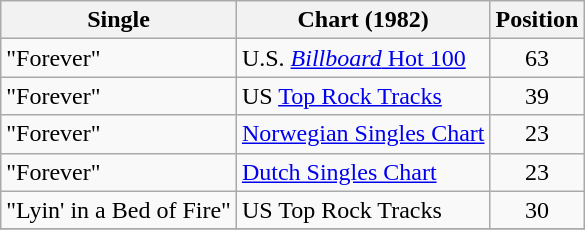<table class="wikitable">
<tr>
<th>Single</th>
<th>Chart (1982)</th>
<th>Position</th>
</tr>
<tr>
<td>"Forever"</td>
<td>U.S. <a href='#'><em>Billboard</em> Hot 100</a></td>
<td align="center">63</td>
</tr>
<tr>
<td>"Forever"</td>
<td>US <a href='#'>Top Rock Tracks</a></td>
<td align="center">39</td>
</tr>
<tr>
<td>"Forever"</td>
<td><a href='#'>Norwegian Singles Chart</a></td>
<td align="center">23</td>
</tr>
<tr>
<td>"Forever"</td>
<td><a href='#'>Dutch Singles Chart</a></td>
<td align="center">23</td>
</tr>
<tr>
<td>"Lyin' in a Bed of Fire"</td>
<td>US Top Rock Tracks</td>
<td align="center">30</td>
</tr>
<tr>
</tr>
</table>
